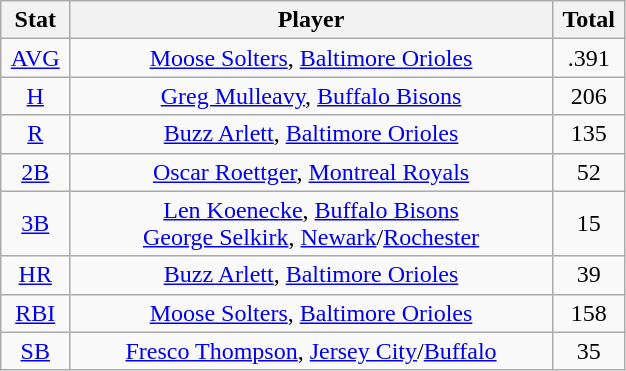<table class="wikitable" width="33%" style="text-align:center;">
<tr>
<th width="5%">Stat</th>
<th width="60%">Player</th>
<th width="5%">Total</th>
</tr>
<tr>
<td><a href='#'>AVG</a></td>
<td><a href='#'>Moose Solters</a>, <a href='#'>Baltimore Orioles</a></td>
<td>.391</td>
</tr>
<tr>
<td><a href='#'>H</a></td>
<td><a href='#'>Greg Mulleavy</a>, <a href='#'>Buffalo Bisons</a></td>
<td>206</td>
</tr>
<tr>
<td><a href='#'>R</a></td>
<td><a href='#'>Buzz Arlett</a>, <a href='#'>Baltimore Orioles</a></td>
<td>135</td>
</tr>
<tr>
<td><a href='#'>2B</a></td>
<td><a href='#'>Oscar Roettger</a>, <a href='#'>Montreal Royals</a></td>
<td>52</td>
</tr>
<tr>
<td><a href='#'>3B</a></td>
<td><a href='#'>Len Koenecke</a>, <a href='#'>Buffalo Bisons</a> <br> <a href='#'>George Selkirk</a>, <a href='#'>Newark</a>/<a href='#'>Rochester</a></td>
<td>15</td>
</tr>
<tr>
<td><a href='#'>HR</a></td>
<td><a href='#'>Buzz Arlett</a>, <a href='#'>Baltimore Orioles</a></td>
<td>39</td>
</tr>
<tr>
<td><a href='#'>RBI</a></td>
<td><a href='#'>Moose Solters</a>, <a href='#'>Baltimore Orioles</a></td>
<td>158</td>
</tr>
<tr>
<td><a href='#'>SB</a></td>
<td><a href='#'>Fresco Thompson</a>, <a href='#'>Jersey City</a>/<a href='#'>Buffalo</a></td>
<td>35</td>
</tr>
</table>
